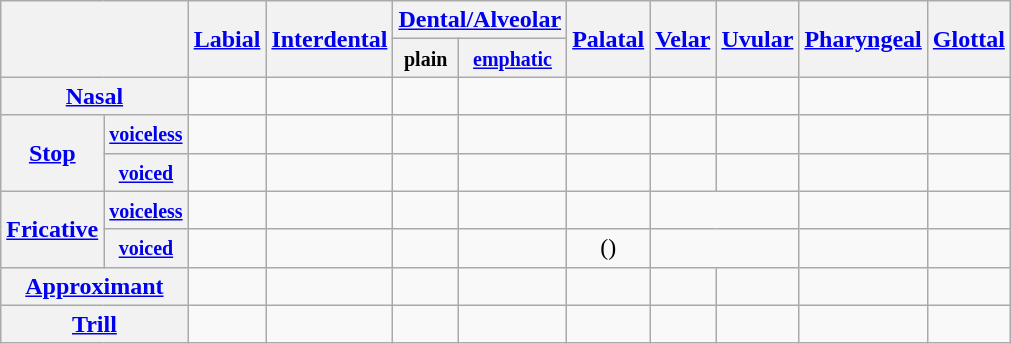<table class="wikitable" style=text-align:center>
<tr>
<th rowspan=2 colspan=2></th>
<th rowspan=2><a href='#'>Labial</a></th>
<th rowspan=2><a href='#'>Interdental</a></th>
<th colspan=2><a href='#'>Dental/Alveolar</a></th>
<th rowspan=2><a href='#'>Palatal</a></th>
<th rowspan=2><a href='#'>Velar</a></th>
<th rowspan=2><a href='#'>Uvular</a></th>
<th rowspan=2><a href='#'>Pharyngeal</a></th>
<th rowspan=2><a href='#'>Glottal</a></th>
</tr>
<tr>
<th><small>plain</small></th>
<th><small><a href='#'>emphatic</a></small></th>
</tr>
<tr>
<th colspan=2><a href='#'>Nasal</a></th>
<td></td>
<td></td>
<td></td>
<td></td>
<td></td>
<td></td>
<td></td>
<td></td>
<td></td>
</tr>
<tr>
<th rowspan=2><a href='#'>Stop</a></th>
<th><small><a href='#'>voiceless</a></small></th>
<td></td>
<td></td>
<td></td>
<td></td>
<td></td>
<td></td>
<td></td>
<td></td>
<td></td>
</tr>
<tr>
<th><small><a href='#'>voiced</a></small></th>
<td></td>
<td></td>
<td></td>
<td></td>
<td></td>
<td></td>
<td></td>
<td></td>
<td></td>
</tr>
<tr>
<th rowspan=2><a href='#'>Fricative</a></th>
<th><small><a href='#'>voiceless</a></small></th>
<td></td>
<td></td>
<td></td>
<td></td>
<td></td>
<td colspan=2></td>
<td></td>
<td></td>
</tr>
<tr>
<th><small><a href='#'>voiced</a></small></th>
<td></td>
<td></td>
<td></td>
<td></td>
<td>()</td>
<td colspan=2></td>
<td></td>
<td></td>
</tr>
<tr>
<th colspan=2><a href='#'>Approximant</a></th>
<td></td>
<td></td>
<td></td>
<td></td>
<td></td>
<td></td>
<td></td>
<td></td>
<td></td>
</tr>
<tr>
<th colspan=2><a href='#'>Trill</a></th>
<td></td>
<td></td>
<td></td>
<td></td>
<td></td>
<td></td>
<td></td>
<td></td>
<td></td>
</tr>
</table>
